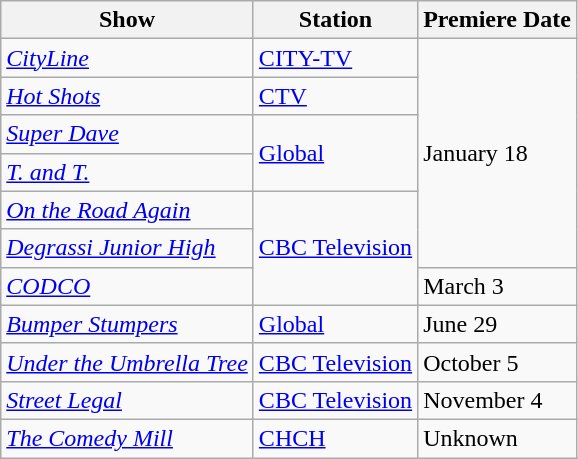<table class="wikitable">
<tr>
<th>Show</th>
<th>Station</th>
<th>Premiere Date</th>
</tr>
<tr>
<td><em><a href='#'>CityLine</a></em></td>
<td><a href='#'>CITY-TV</a></td>
<td rowspan="6">January 18</td>
</tr>
<tr>
<td><em><a href='#'>Hot Shots</a></em></td>
<td><a href='#'>CTV</a></td>
</tr>
<tr>
<td><em><a href='#'>Super Dave</a></em></td>
<td rowspan="2"><a href='#'>Global</a></td>
</tr>
<tr>
<td><em><a href='#'>T. and T.</a></em></td>
</tr>
<tr>
<td><em><a href='#'>On the Road Again</a></em></td>
<td rowspan="3"><a href='#'>CBC Television</a></td>
</tr>
<tr>
<td><em><a href='#'>Degrassi Junior High</a></em></td>
</tr>
<tr>
<td><em><a href='#'>CODCO</a></em></td>
<td>March 3</td>
</tr>
<tr>
<td><em><a href='#'>Bumper Stumpers</a></em></td>
<td><a href='#'>Global</a></td>
<td>June 29</td>
</tr>
<tr>
<td><em><a href='#'>Under the Umbrella Tree</a></em></td>
<td><a href='#'>CBC Television</a></td>
<td>October 5</td>
</tr>
<tr>
<td><em><a href='#'>Street Legal</a></em></td>
<td><a href='#'>CBC Television</a></td>
<td>November 4</td>
</tr>
<tr>
<td><em><a href='#'>The Comedy Mill</a></em></td>
<td><a href='#'>CHCH</a></td>
<td>Unknown</td>
</tr>
</table>
